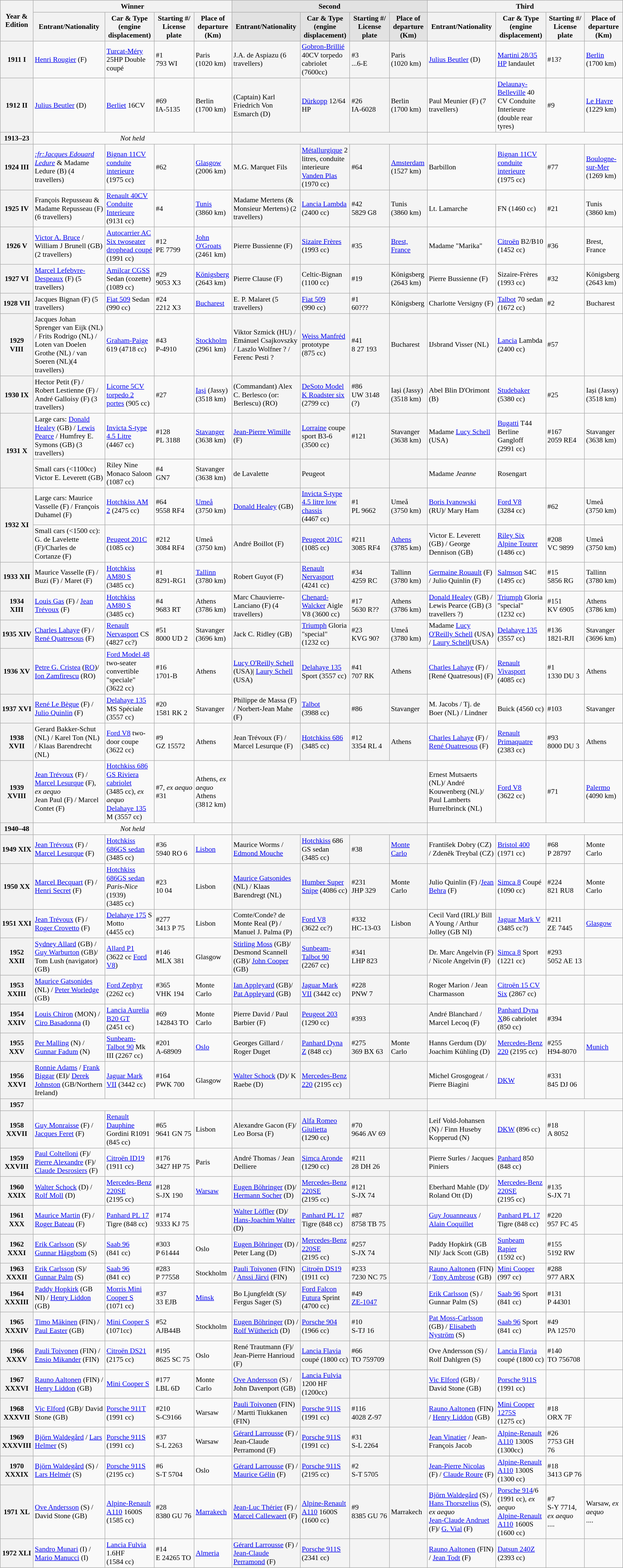<table class="wikitable" style="font-size:90%;">
<tr>
<th rowspan=2>Year & Edition</th>
<th colspan=4>Winner</th>
<th colspan=4 style="background:#e2e2e2">Second</th>
<th colspan=4>Third</th>
</tr>
<tr>
<th>Entrant/Nationality</th>
<th>Car & Type (engine displacement)</th>
<th>Starting #/ License plate</th>
<th>Place of departure (Km)</th>
<th style="background:#e2e2e2">Entrant/Nationality</th>
<th style="background:#e2e2e2">Car & Type (engine displacement)</th>
<th style="background:#e2e2e2">Starting #/ License plate</th>
<th style="background:#e2e2e2">Place of departure (Km)</th>
<th>Entrant/Nationality</th>
<th>Car & Type (engine displacement)</th>
<th>Starting #/ License plate</th>
<th>Place of departure (Km)</th>
</tr>
<tr>
<th>1911 I</th>
<td><a href='#'>Henri Rougier</a> (F)</td>
<td><a href='#'>Turcat-Méry</a> 25HP Double coupé</td>
<td>#1<br>793 WI</td>
<td>Paris (1020 km)</td>
<td style="background:#f4f4f4">J.A. de Aspiazu (6 travellers)</td>
<td style="background:#f4f4f4"><a href='#'>Gobron-Brillié</a> 40CV torpedo cabriolet (7600cc)</td>
<td style="background:#f4f4f4">#3<br>...6-E</td>
<td style="background:#f4f4f4">Paris (1020 km)</td>
<td><a href='#'>Julius Beutler</a> (D)</td>
<td><a href='#'>Martini 28/35 HP</a> landaulet</td>
<td>#13?<br></td>
<td><a href='#'>Berlin</a> (1700 km)</td>
</tr>
<tr>
<th>1912 II</th>
<td><a href='#'>Julius Beutler</a> (D)</td>
<td><a href='#'>Berliet</a> 16CV</td>
<td>#69<br>IA-5135</td>
<td>Berlin (1700 km)</td>
<td style="background:#f4f4f4">(Captain) Karl Friedrich Von Esmarch (D)</td>
<td style="background:#f4f4f4"><a href='#'>Dürkopp</a> 12/64 HP</td>
<td style="background:#f4f4f4">#26<br>IA-6028</td>
<td style="background:#f4f4f4">Berlin (1700 km)</td>
<td>Paul Meunier (F) (7 travellers)</td>
<td><a href='#'>Delaunay-Belleville</a> 40 CV Conduite Interieure (double rear tyres)</td>
<td>#9</td>
<td><a href='#'>Le Havre</a> (1229 km)</td>
</tr>
<tr>
<th>1913–23</th>
<td colspan="4" style="text-align:center;"><em>Not held</em></td>
<td colspan="4" style="background:#f4f4f4"></td>
<td colspan="4"></td>
</tr>
<tr>
<th>1924 III</th>
<td><em><a href='#'>:fr:Jacques Edouard Ledure</a></em> & Madame Ledure (B) (4 travellers)</td>
<td><a href='#'>Bignan 11CV conduite interieure</a> (1975 cc)</td>
<td>#62</td>
<td><a href='#'>Glasgow</a> (2006 km)</td>
<td style="background:#f4f4f4">M.G. Marquet Fils</td>
<td style="background:#f4f4f4"><a href='#'>Métallurgique</a> 2 litres, conduite interieure <a href='#'>Vanden Plas</a> (1970 cc)</td>
<td style="background:#f4f4f4">#64</td>
<td style="background:#f4f4f4"><a href='#'>Amsterdam</a> (1527 km)</td>
<td>Barbillon</td>
<td><a href='#'>Bignan 11CV conduite interieure</a> (1975 cc)</td>
<td>#77</td>
<td><a href='#'>Boulogne-sur-Mer</a> (1269 km)</td>
</tr>
<tr>
<th>1925 IV</th>
<td>François Repusseau & Madame Repusseau (F) (6 travellers)</td>
<td><a href='#'>Renault 40CV Conduite Interieure</a> (9131 cc)</td>
<td>#4</td>
<td><a href='#'>Tunis</a> (3860 km)</td>
<td style="background:#f4f4f4">Madame Mertens (& Monsieur Mertens) (2 travellers)</td>
<td style="background:#f4f4f4"><a href='#'>Lancia Lambda</a> (2400 cc)</td>
<td style="background:#f4f4f4">#42<br>5829 G8</td>
<td style="background:#f4f4f4">Tunis (3860 km)</td>
<td>Lt. Lamarche</td>
<td>FN (1460 cc)</td>
<td>#21</td>
<td>Tunis (3860 km)</td>
</tr>
<tr>
<th>1926 V</th>
<td><a href='#'>Victor A. Bruce</a> / William J Brunell (GB) (2 travellers)</td>
<td><a href='#'>Autocarrier AC Six twoseater drophead coupé</a> (1991 cc)</td>
<td>#12<br>PE 7799</td>
<td><a href='#'>John O'Groats</a> (2461 km)</td>
<td style="background:#f4f4f4">Pierre Bussienne (F)</td>
<td style="background:#f4f4f4"><a href='#'>Sizaire Frères</a> (1993 cc)</td>
<td style="background:#f4f4f4">#35</td>
<td style="background:#f4f4f4"><a href='#'>Brest, France</a></td>
<td>Madame "Marika" </td>
<td><a href='#'>Citroën</a> B2/B10 (1452 cc)</td>
<td>#36</td>
<td>Brest, France</td>
</tr>
<tr>
<th>1927 VI</th>
<td><a href='#'>Marcel Lefebvre-Despeaux</a> (F) (5 travellers)</td>
<td><a href='#'>Amilcar CGSS</a> Sedan (cozette) (1089 cc)</td>
<td>#29<br>9053 X3</td>
<td><a href='#'>Königsberg</a> (2643 km)</td>
<td style="background:#f4f4f4">Pierre Clause (F)</td>
<td style="background:#f4f4f4">Celtic-Bignan (1100 cc)</td>
<td style="background:#f4f4f4">#19</td>
<td style="background:#f4f4f4">Königsberg (2643 km)</td>
<td>Pierre Bussienne (F)</td>
<td>Sizaire-Frères (1993 cc)</td>
<td>#32</td>
<td>Königsberg (2643 km)</td>
</tr>
<tr>
<th>1928 VII</th>
<td>Jacques Bignan (F) (5 travellers)</td>
<td><a href='#'>Fiat 509</a> Sedan (990 cc)</td>
<td>#24<br>2212 X3</td>
<td><a href='#'>Bucharest</a></td>
<td style="background:#f4f4f4">E. P. Malaret (5 travellers)</td>
<td style="background:#f4f4f4"><a href='#'>Fiat 509</a> (990 cc)</td>
<td style="background:#f4f4f4">#1<br>60???</td>
<td style="background:#f4f4f4">Königsberg</td>
<td>Charlotte Versigny (F)</td>
<td><a href='#'>Talbot</a> 70 sedan (1672 cc)</td>
<td>#2</td>
<td>Bucharest</td>
</tr>
<tr>
<th>1929 VIII</th>
<td>Jacques Johan Sprenger van Eijk (NL) / Frits Rodrigo (NL) / Loten van Doelen Grothe (NL) / van Soeren (NL)(4 travellers)</td>
<td><a href='#'>Graham-Paige</a> 619 (4718 cc)</td>
<td>#43<br>P-4910</td>
<td><a href='#'>Stockholm</a> (2961 km)</td>
<td style="background:#f4f4f4">Viktor Szmick (HU) / Emánuel Csajkovszky / Laszlo Wolfner ? / Ferenc Pesti ?</td>
<td style="background:#f4f4f4"><a href='#'>Weiss Manfréd</a> prototype (875 cc)</td>
<td style="background:#f4f4f4">#41<br>8 27 193</td>
<td style="background:#f4f4f4">Bucharest</td>
<td>Ĳsbrand Visser (NL)</td>
<td><a href='#'>Lancia</a> Lambda (2400 cc)</td>
<td>#57</td>
<td></td>
</tr>
<tr>
<th>1930 IX</th>
<td>Hector Petit (F) / Robert Lestienne (F) / André Galloisy (F) (3 travellers)</td>
<td><a href='#'>Licorne 5CV torpedo 2 portes</a> (905 cc)</td>
<td>#27</td>
<td><a href='#'>Iași</a> (Jassy) (3518 km)</td>
<td style="background:#f4f4f4">(Commandant) Alex C. Berlesco (or: Berlescu) (RO)</td>
<td style="background:#f4f4f4"><a href='#'>DeSoto Model K Roadster six</a> (2799 cc)</td>
<td style="background:#f4f4f4">#86<br>UW 3148 (?)</td>
<td style="background:#f4f4f4">Iași (Jassy) (3518 km)</td>
<td>Abel Blin D'Orimont (B)</td>
<td><a href='#'>Studebaker</a> (5380 cc)</td>
<td>#25</td>
<td>Iași (Jassy) (3518 km)</td>
</tr>
<tr>
<th rowspan="2">1931 X</th>
<td>Large cars: <a href='#'>Donald Healey</a> (GB) / <a href='#'>Lewis Pearce</a> / Humfrey E. Symons (GB) (3 travellers)</td>
<td><a href='#'>Invicta S-type 4.5 Litre</a> (4467 cc)</td>
<td>#128<br>PL 3188</td>
<td><a href='#'>Stavanger</a> (3638 km)</td>
<td style="background:#f4f4f4"><a href='#'>Jean-Pierre Wimille</a> (F)</td>
<td style="background:#f4f4f4"><a href='#'>Lorraine</a> coupe sport B3-6 (3500 cc)</td>
<td style="background:#f4f4f4">#121</td>
<td style="background:#f4f4f4">Stavanger (3638 km)</td>
<td>Madame <a href='#'>Lucy Schell</a> (USA)</td>
<td><a href='#'>Bugatti</a> T44 Berline Gangloff (2991 cc)</td>
<td>#167<br>2059 RE4</td>
<td>Stavanger (3638 km)</td>
</tr>
<tr>
<td>Small cars (<1100cc) Victor E. Leverett (GB)</td>
<td>Riley Nine Monaco Saloon (1087 cc)</td>
<td>#4<br>GN7</td>
<td>Stavanger (3638 km)</td>
<td style="background:#f4f4f4">de Lavalette</td>
<td style="background:#f4f4f4">Peugeot</td>
<td style="background:#f4f4f4"></td>
<td style="background:#f4f4f4"></td>
<td>Madame <em>Jeanne</em></td>
<td>Rosengart</td>
<td></td>
<td></td>
</tr>
<tr>
<th rowspan="2">1932 XI</th>
<td>Large cars: Maurice Vasselle (F) / François Duhamel (F)</td>
<td><a href='#'>Hotchkiss AM 2</a> (2475 cc)</td>
<td>#64 9558 RF4</td>
<td><a href='#'>Umeå</a> (3750 km)</td>
<td style="background:#f4f4f4"><a href='#'>Donald Healey</a> (GB)</td>
<td style="background:#f4f4f4"><a href='#'>Invicta S-type 4.5 litre low chassis</a> (4467 cc)</td>
<td style="background:#f4f4f4">#1<br>PL 9662</td>
<td style="background:#f4f4f4">Umeå (3750 km)</td>
<td><a href='#'>Boris Ivanowski</a> (RU)/ Mary Ham</td>
<td><a href='#'>Ford V8</a> (3284 cc)</td>
<td>#62</td>
<td>Umeå (3750 km)</td>
</tr>
<tr>
<td>Small cars (<1500 cc): G. de Lavelette (F)/Charles de Cortanze (F)</td>
<td><a href='#'>Peugeot 201C</a> (1085 cc)</td>
<td>#212<br>3084 RF4</td>
<td>Umeå (3750 km)</td>
<td style="background:#f4f4f4">André Boillot (F)</td>
<td style="background:#f4f4f4"><a href='#'>Peugeot 201C</a> (1085 cc)</td>
<td style="background:#f4f4f4">#211<br>3085 RF4</td>
<td style="background:#f4f4f4"><a href='#'>Athens</a> (3785 km)</td>
<td>Victor E. Leverett (GB) / George Dennison (GB)</td>
<td><a href='#'>Riley Six Alpine Tourer</a> (1486 cc)</td>
<td>#208<br>VC 9899</td>
<td>Umeå (3750 km)</td>
</tr>
<tr>
<th>1933 XII</th>
<td>Maurice Vasselle (F) / Buzi (F) / Maret (F)</td>
<td><a href='#'>Hotchkiss AM80 S</a> (3485 cc)</td>
<td>#1<br>8291-RG1</td>
<td><a href='#'>Tallinn</a> (3780 km)</td>
<td style="background:#f4f4f4">Robert Guyot (F)</td>
<td style="background:#f4f4f4"><a href='#'>Renault Nervasport</a> (4241 cc)</td>
<td style="background:#f4f4f4">#34<br>4259 RC</td>
<td style="background:#f4f4f4">Tallinn (3780 km)</td>
<td><a href='#'>Germaine Rouault</a> (F) / Julio Quinlin (F)</td>
<td><a href='#'>Salmson</a> S4C (1495 cc)</td>
<td>#15<br>5856 RG</td>
<td>Tallinn (3780 km)</td>
</tr>
<tr>
<th>1934 XIII</th>
<td><a href='#'>Louis Gas</a> (F) / <a href='#'>Jean Trévoux</a> (F)</td>
<td><a href='#'>Hotchkiss AM80 S</a> (3485 cc)</td>
<td>#4<br>9683 RT</td>
<td>Athens (3786 km)</td>
<td style="background:#f4f4f4">Marc Chauvierre-Lanciano (F) (4 travellers)</td>
<td style="background:#f4f4f4"><a href='#'>Chenard-Walcker</a> Aigle V8 (3600 cc)</td>
<td style="background:#f4f4f4">#17<br>5630 R??</td>
<td style="background:#f4f4f4">Athens (3786 km)</td>
<td><a href='#'>Donald Healey</a> (GB) / Lewis Pearce (GB) (3 travellers ?)</td>
<td><a href='#'>Triumph</a> Gloria "special" (1232 cc)</td>
<td>#151<br>KV 6905</td>
<td>Athens (3786 km)</td>
</tr>
<tr>
<th>1935 XIV</th>
<td><a href='#'>Charles Lahaye</a> (F) / <a href='#'>René Quatresous</a> (F)</td>
<td><a href='#'>Renault Nervasport</a> CS (4827 cc?)</td>
<td>#51<br>8000 UD 2</td>
<td>Stavanger (3696 km)</td>
<td style="background:#f4f4f4">Jack C. Ridley (GB)</td>
<td style="background:#f4f4f4"><a href='#'>Triumph</a> Gloria "special" (1232 cc)</td>
<td style="background:#f4f4f4">#23<br>KVG 90?</td>
<td style="background:#f4f4f4">Umeå (3780 km)</td>
<td>Madame <a href='#'>Lucy O'Reilly Schell</a> (USA) / <a href='#'>Laury Schell</a>(USA)</td>
<td><a href='#'>Delahaye 135</a> (3557 cc)</td>
<td>#136<br>1821-RJI</td>
<td>Stavanger (3696 km)</td>
</tr>
<tr>
<th>1936 XV</th>
<td><a href='#'>Petre G. Cristea</a> (<a href='#'>RO</a>)/ <a href='#'>Ion Zamfirescu</a> (RO)</td>
<td><a href='#'>Ford Model 48</a> two-seater convertible "speciale" (3622 cc)</td>
<td>#16<br>1701-B</td>
<td>Athens</td>
<td style="background:#f4f4f4"><a href='#'>Lucy O'Reilly Schell</a> (USA)| <a href='#'>Laury Schell</a> (USA)</td>
<td style="background:#f4f4f4"><a href='#'>Delahaye 135</a> Sport (3557 cc)</td>
<td style="background:#f4f4f4">#41<br>707 RK</td>
<td style="background:#f4f4f4">Athens</td>
<td><a href='#'>Charles Lahaye</a> (F) / [René Quatresous] (F)</td>
<td><a href='#'>Renault Vivasport</a> (4085 cc)</td>
<td>#1<br>1330 DU 3</td>
<td>Athens</td>
</tr>
<tr>
<th>1937 XVI</th>
<td><a href='#'>René Le Bègue</a> (F) / <a href='#'>Julio Quinlin</a> (F)</td>
<td><a href='#'>Delahaye 135</a> MS Spéciale (3557 cc)</td>
<td>#20<br>1581 RK 2</td>
<td>Stavanger</td>
<td style="background:#f4f4f4">Philippe de Massa (F) / Norbert-Jean Mahe (F)</td>
<td style="background:#f4f4f4"><a href='#'>Talbot</a> (3988 cc)</td>
<td style="background:#f4f4f4">#86</td>
<td style="background:#f4f4f4">Stavanger</td>
<td> M. Jacobs / Tj. de Boer (NL) / Lindner </td>
<td>Buick (4560 cc)</td>
<td>#103</td>
<td>Stavanger</td>
</tr>
<tr>
<th>1938 XVII</th>
<td>Gerard Bakker-Schut (NL) / Karel Ton (NL) / Klaas Barendrecht (NL)</td>
<td><a href='#'>Ford V8</a> two-door coupe (3622 cc)</td>
<td>#9<br>GZ 15572</td>
<td>Athens</td>
<td style="background:#f4f4f4">Jean Trévoux (F) / Marcel Lesurque (F)</td>
<td style="background:#f4f4f4"><a href='#'>Hotchkiss 686</a> (3485 cc)</td>
<td style="background:#f4f4f4">#12<br>3354 RL 4</td>
<td style="background:#f4f4f4">Athens</td>
<td><a href='#'>Charles Lahaye</a> (F) / <a href='#'>René Quatresous</a> (F)</td>
<td><a href='#'>Renault Primaquatre</a> (2383 cc)</td>
<td>#93<br>8000 DU 3</td>
<td>Athens</td>
</tr>
<tr>
<th>1939 XVIII</th>
<td><a href='#'>Jean Trévoux</a> (F) / <a href='#'>Marcel Lesurque</a> (F), <em>ex aequo</em><br>Jean Paul (F) / Marcel Contet (F)</td>
<td><a href='#'>Hotchkiss 686 GS Riviera cabriolet</a> (3485 cc), <em>ex aequo</em><br><a href='#'>Delahaye 135</a> M (3557 cc)</td>
<td>#7, <em>ex aequo</em><br>#31</td>
<td>Athens, <em>ex aequo</em><br>Athens (3812 km)</td>
<td colspan="4" style="background:#f4f4f4"></td>
<td>Ernest Mutsaerts (NL)/ André Kouwenberg (NL)/ Paul Lamberts Hurrelbrinck (NL)</td>
<td><a href='#'>Ford V8</a> (3622 cc)</td>
<td>#71</td>
<td><a href='#'>Palermo</a> (4090 km)</td>
</tr>
<tr>
<th>1940–48</th>
<td colspan="4" style="text-align:center;"><em>Not held</em></td>
<td colspan="4" style="background:#f4f4f4"></td>
<td colspan="4"></td>
</tr>
<tr>
<th>1949 XIX</th>
<td><a href='#'>Jean Trévoux</a> (F) / <a href='#'>Marcel Lesurque</a> (F)</td>
<td><a href='#'>Hotchkiss 686GS sedan</a> (3485 cc)</td>
<td>#36<br>5940 RO 6</td>
<td><a href='#'>Lisbon</a></td>
<td style="background:#f4f4f4">Maurice Worms / <a href='#'>Edmond Mouche</a></td>
<td style="background:#f4f4f4"><a href='#'>Hotchkiss</a> 686 GS sedan (3485 cc)</td>
<td style="background:#f4f4f4">#38</td>
<td style="background:#f4f4f4"><a href='#'>Monte Carlo</a></td>
<td>František Dobry (CZ) / Zdeněk Treybal (CZ)</td>
<td><a href='#'>Bristol 400</a> (1971 cc)</td>
<td>#68<br>P 28797</td>
<td>Monte Carlo</td>
</tr>
<tr>
<th>1950 XX</th>
<td><a href='#'>Marcel Becquart</a> (F) / <a href='#'>Henri Secret</a> (F)</td>
<td><a href='#'>Hotchkiss 686GS sedan</a> <em>Paris-Nice</em> (1939) (3485 cc)</td>
<td>#23<br>10 04</td>
<td>Lisbon</td>
<td style="background:#f4f4f4"><a href='#'>Maurice Gatsonides</a> (NL) / Klaas Barendregt  (NL) <br></td>
<td style="background:#f4f4f4"><a href='#'>Humber Super Snipe</a> (4086 cc)</td>
<td style="background:#f4f4f4">#231<br>JHP 329</td>
<td style="background:#f4f4f4">Monte Carlo</td>
<td>Julio Quinlin (F) /<a href='#'>Jean Behra</a> (F)</td>
<td><a href='#'>Simca 8</a> Coupé (1090 cc)</td>
<td>#224<br>821 RU8</td>
<td>Monte Carlo</td>
</tr>
<tr>
<th>1951 XXI</th>
<td><a href='#'>Jean Trévoux</a> (F) / <a href='#'>Roger Crovetto</a> (F)</td>
<td><a href='#'>Delahaye 175</a> S Motto (4455 cc)</td>
<td>#277<br>3413 P 75</td>
<td>Lisbon</td>
<td style="background:#f4f4f4">Comte/Conde? de Monte Real (P) / Manuel J. Palma (P)</td>
<td style="background:#f4f4f4"><a href='#'>Ford V8</a> (3622 cc?)</td>
<td style="background:#f4f4f4">#332<br>HC-13-03</td>
<td style="background:#f4f4f4">Lisbon</td>
<td>Cecil Vard (IRL)/ Bill A Young / Arthur Jolley (GB NI)</td>
<td><a href='#'>Jaguar Mark V</a> (3485 cc?)</td>
<td>#211<br>ZE 7445</td>
<td><a href='#'>Glasgow</a></td>
</tr>
<tr>
<th>1952 XXII</th>
<td><a href='#'>Sydney Allard</a> (GB) / <a href='#'>Guy Warburton</a> (GB)/ Tom Lush (navigator) (GB)</td>
<td><a href='#'>Allard P1</a> (3622 cc <a href='#'>Ford V8</a>)</td>
<td>#146<br>MLX 381</td>
<td>Glasgow</td>
<td style="background:#f4f4f4"><a href='#'>Stirling Moss</a> (GB)/ Desmond Scannell (GB)/ <a href='#'>John Cooper</a> <br> (GB)</td>
<td style="background:#f4f4f4"><a href='#'>Sunbeam-Talbot 90</a> (2267 cc)</td>
<td style="background:#f4f4f4">#341<br>LHP 823</td>
<td style="background:#f4f4f4"></td>
<td>Dr. Marc Angelvin (F) / Nicole Angelvin (F)</td>
<td><a href='#'>Simca 8</a> Sport (1221 cc)</td>
<td>#293<br>5052 AE 13</td>
<td></td>
</tr>
<tr>
<th>1953 XXIII</th>
<td><a href='#'>Maurice Gatsonides</a> (NL) / <a href='#'>Peter Worledge</a> (GB)</td>
<td><a href='#'>Ford Zephyr</a> (2262 cc)</td>
<td>#365<br>VHK 194</td>
<td>Monte Carlo</td>
<td style="background:#f4f4f4"><a href='#'>Ian Appleyard</a> (GB)/ <a href='#'>Pat Appleyard</a> (GB)</td>
<td style="background:#f4f4f4"><a href='#'>Jaguar Mark VII</a> (3442 cc)</td>
<td style="background:#f4f4f4">#228<br>PNW 7</td>
<td style="background:#f4f4f4"></td>
<td>Roger Marion / Jean Charmasson</td>
<td><a href='#'>Citroën 15 CV Six</a> (2867 cc)</td>
<td></td>
<td></td>
</tr>
<tr>
<th>1954 XXIV</th>
<td><a href='#'>Louis Chiron</a> (MON) / <a href='#'>Ciro Basadonna</a> (I)</td>
<td><a href='#'>Lancia Aurelia B20 GT</a>  (2451 cc)</td>
<td>#69<br>142843 TO</td>
<td>Monte Carlo</td>
<td style="background:#f4f4f4">Pierre David / Paul Barbier (F)</td>
<td style="background:#f4f4f4"><a href='#'>Peugeot 203</a> (1290 cc)</td>
<td style="background:#f4f4f4">#393</td>
<td style="background:#f4f4f4"></td>
<td>André Blanchard / Marcel Lecoq (F)</td>
<td><a href='#'>Panhard Dyna X</a>86 cabriolet (850 cc)</td>
<td>#394</td>
<td></td>
</tr>
<tr>
<th>1955 XXV</th>
<td><a href='#'>Per Malling</a> (N) / <a href='#'>Gunnar Fadum</a> (N)</td>
<td><a href='#'>Sunbeam-Talbot 90</a> Mk III (2267 cc)</td>
<td>#201<br>A-68909</td>
<td><a href='#'>Oslo</a></td>
<td style="background:#f4f4f4">Georges Gillard / Roger Duget</td>
<td style="background:#f4f4f4"><a href='#'>Panhard Dyna Z</a> (848 cc)</td>
<td style="background:#f4f4f4">#275<br>369 BX 63</td>
<td style="background:#f4f4f4">Monte Carlo</td>
<td>Hanns Gerdum (D)/ Joachim Kühling (D)</td>
<td><a href='#'>Mercedes-Benz 220</a> (2195 cc)</td>
<td>#255<br>H94-8070</td>
<td><a href='#'>Munich</a></td>
</tr>
<tr>
<th>1956 XXVI</th>
<td><a href='#'>Ronnie Adams</a> / <a href='#'>Frank Biggar</a> (EI)/ <a href='#'>Derek Johnston</a> (GB/Northern Ireland)</td>
<td><a href='#'>Jaguar Mark VII</a> (3442 cc)</td>
<td>#164<br>PWK 700</td>
<td>Glasgow</td>
<td style="background:#f4f4f4"><a href='#'>Walter Schock</a> (D)/ K Raebe (D)</td>
<td style="background:#f4f4f4"><a href='#'>Mercedes-Benz 220</a> (2195 cc)</td>
<td style="background:#f4f4f4"></td>
<td style="background:#f4f4f4"></td>
<td>Michel Grosgogeat / Pierre Biagini</td>
<td><a href='#'>DKW</a></td>
<td>#331<br>845 DJ 06</td>
<td></td>
</tr>
<tr>
<th>1957</th>
<td colspan="4"></td>
<td colspan="4" style="background:#f4f4f4"></td>
<td colspan="4"></td>
</tr>
<tr>
<th>1958 XXVII</th>
<td><a href='#'>Guy Monraisse</a> (F) / <a href='#'>Jacques Feret</a> (F)</td>
<td><a href='#'>Renault Dauphine</a> Gordini R1091 (845 cc)</td>
<td>#65<br>9641 GN 75</td>
<td>Lisbon</td>
<td style="background:#f4f4f4">Alexandre Gacon (F)/ Leo Borsa (F)</td>
<td style="background:#f4f4f4"><a href='#'>Alfa Romeo Giulietta</a> (1290 cc)</td>
<td style="background:#f4f4f4">#70<br>9646 AV 69</td>
<td style="background:#f4f4f4"></td>
<td>Leif Vold-Johansen (N) / Finn Huseby Kopperud (N)</td>
<td><a href='#'>DKW</a> (896 cc)</td>
<td>#18<br>A 8052</td>
<td></td>
</tr>
<tr>
<th>1959 XXVIII</th>
<td><a href='#'>Paul Coltelloni</a> (F)/ <a href='#'>Pierre Alexandre</a> (F)/ <a href='#'>Claude Desrosiers</a> (F)</td>
<td><a href='#'>Citroën ID19</a> (1911 cc)</td>
<td>#176<br>3427 HP 75</td>
<td>Paris</td>
<td style="background:#f4f4f4">André Thomas / Jean Delliere</td>
<td style="background:#f4f4f4"><a href='#'>Simca Aronde</a> (1290 cc)</td>
<td style="background:#f4f4f4">#211<br>28 DH 26</td>
<td style="background:#f4f4f4"></td>
<td>Pierre Surles / Jacques Piniers</td>
<td><a href='#'>Panhard</a> 850 (848 cc)</td>
<td></td>
<td></td>
</tr>
<tr>
<th>1960 XXIX</th>
<td><a href='#'>Walter Schock</a> (D) / <a href='#'>Rolf Moll</a> (D)</td>
<td><a href='#'>Mercedes-Benz 220SE</a> (2195 cc)</td>
<td>#128<br>S-JX 190</td>
<td><a href='#'>Warsaw</a></td>
<td style="background:#f4f4f4"><a href='#'>Eugen Böhringer</a> (D)/ <a href='#'>Hermann Socher</a> (D)</td>
<td style="background:#f4f4f4"><a href='#'>Mercedes-Benz 220SE</a> (2195 cc)</td>
<td style="background:#f4f4f4">#121<br>S-JX 74</td>
<td style="background:#f4f4f4"></td>
<td>Eberhard Mahle (D)/ Roland Ott (D)</td>
<td><a href='#'>Mercedes-Benz 220SE</a> (2195 cc)</td>
<td>#135<br>S-JX 71</td>
<td></td>
</tr>
<tr>
<th>1961 XXX</th>
<td><a href='#'>Maurice Martin</a> (F) / <a href='#'>Roger Bateau</a> (F)</td>
<td><a href='#'>Panhard PL 17</a> Tigre (848 cc)</td>
<td>#174<br>9333 KJ 75</td>
<td></td>
<td style="background:#f4f4f4"><a href='#'>Walter Löffler</a> (D)/ <a href='#'>Hans-Joachim Walter</a> (D)</td>
<td style="background:#f4f4f4"><a href='#'>Panhard PL 17</a> Tigre (848 cc)</td>
<td style="background:#f4f4f4">#87<br>8758 TB 75</td>
<td style="background:#f4f4f4"></td>
<td><a href='#'>Guy Jouanneaux</a> / <a href='#'>Alain Coquillet</a></td>
<td><a href='#'>Panhard PL 17</a> Tigre (848 cc)</td>
<td>#220<br>957 FC 45</td>
<td></td>
</tr>
<tr>
<th>1962 XXXI</th>
<td><a href='#'>Erik Carlsson</a> (S)/ <a href='#'>Gunnar Häggbom</a> (S)</td>
<td><a href='#'>Saab 96</a> (841 cc)</td>
<td>#303<br>P 61444</td>
<td>Oslo</td>
<td style="background:#f4f4f4"><a href='#'>Eugen Böhringer</a> (D) / Peter Lang (D)</td>
<td style="background:#f4f4f4"><a href='#'>Mercedes-Benz 220SE</a> (2195 cc)</td>
<td style="background:#f4f4f4">#257<br>S-JX 74</td>
<td style="background:#f4f4f4"></td>
<td>Paddy Hopkirk (GB NI)/ Jack Scott (GB)</td>
<td><a href='#'>Sunbeam Rapier</a> (1592 cc)</td>
<td>#155<br>5192 RW</td>
<td></td>
</tr>
<tr>
<th>1963 XXXII</th>
<td><a href='#'>Erik Carlsson</a> (S)/ <a href='#'>Gunnar Palm</a> (S)</td>
<td><a href='#'>Saab 96</a> (841 cc)</td>
<td>#283<br>P 77558</td>
<td>Stockholm</td>
<td style="background:#f4f4f4"><a href='#'>Pauli Toivonen</a> (FIN) / <a href='#'>Anssi Järvi</a> (FIN)</td>
<td style="background:#f4f4f4"><a href='#'>Citroën DS19</a> (1911 cc)</td>
<td style="background:#f4f4f4">#233<br>7230 NC 75</td>
<td style="background:#f4f4f4"></td>
<td><a href='#'>Rauno Aaltonen</a> (FIN) / <a href='#'>Tony Ambrose</a> (GB)</td>
<td><a href='#'>Mini Cooper</a> (997 cc)</td>
<td>#288<br>977 ARX</td>
<td></td>
</tr>
<tr>
<th>1964 XXXIII</th>
<td><a href='#'>Paddy Hopkirk</a> (GB NI) / <a href='#'>Henry Liddon</a> (GB)</td>
<td><a href='#'>Morris Mini Cooper S</a> (1071 cc) </td>
<td>#37<br>33 EJB</td>
<td><a href='#'>Minsk</a></td>
<td style="background:#f4f4f4">Bo Ljungfeldt (S)/ Fergus Sager (S)</td>
<td style="background:#f4f4f4"><a href='#'>Ford Falcon Futura</a> Sprint (4700 cc)</td>
<td style="background:#f4f4f4">#49<br><a href='#'>ZE-1047</a></td>
<td style="background:#f4f4f4"></td>
<td><a href='#'>Erik Carlsson</a> (S) / Gunnar Palm (S)</td>
<td><a href='#'>Saab 96</a> Sport (841 cc)</td>
<td>#131<br>P 44301</td>
<td></td>
</tr>
<tr>
<th>1965 XXXIV</th>
<td><a href='#'>Timo Mäkinen</a> (FIN) / <a href='#'>Paul Easter</a> (GB)</td>
<td><a href='#'>Mini Cooper S</a> (1071cc)</td>
<td>#52<br>AJB44B</td>
<td>Stockholm</td>
<td style="background:#f4f4f4"><a href='#'>Eugen Böhringer</a> (D) / <a href='#'>Rolf Wütherich</a> (D)</td>
<td style="background:#f4f4f4"><a href='#'>Porsche 904</a> (1966 cc)</td>
<td style="background:#f4f4f4">#10<br>S-TJ 16</td>
<td style="background:#f4f4f4"></td>
<td><a href='#'>Pat Moss-Carlsson</a> (GB) / <a href='#'>Elisabeth Nyström</a> (S)</td>
<td><a href='#'>Saab 96</a> Sport (841 cc)</td>
<td>#49<br>PA 12570</td>
<td></td>
</tr>
<tr>
<th>1966 XXXV</th>
<td><a href='#'>Pauli Toivonen</a> (FIN) / <a href='#'>Ensio Mikander</a> (FIN)</td>
<td><a href='#'>Citroën DS21</a> (2175 cc)</td>
<td>#195<br>8625 SC 75</td>
<td>Oslo</td>
<td style="background:#f4f4f4">René Trautmann (F)/ Jean-Pierre Hanrioud (F)</td>
<td style="background:#f4f4f4"><a href='#'>Lancia Flavia</a> coupé (1800 cc)</td>
<td style="background:#f4f4f4">#66<br>TO 759709</td>
<td style="background:#f4f4f4"></td>
<td>Ove Andersson (S) / Rolf Dahlgren (S)</td>
<td><a href='#'>Lancia Flavia</a> coupé (1800 cc)</td>
<td>#140<br>TO 756708</td>
<td></td>
</tr>
<tr>
<th>1967 XXXVI</th>
<td><a href='#'>Rauno Aaltonen</a> (FIN) / <a href='#'>Henry Liddon</a> (GB)</td>
<td><a href='#'>Mini Cooper S</a></td>
<td>#177<br>LBL 6D</td>
<td>Monte Carlo</td>
<td style="background:#f4f4f4"><a href='#'>Ove Andersson</a> (S) / John Davenport (GB)</td>
<td style="background:#f4f4f4"><a href='#'>Lancia Fulvia</a> 1200 HF (1200cc)</td>
<td style="background:#f4f4f4"></td>
<td style="background:#f4f4f4"></td>
<td><a href='#'>Vic Elford</a> (GB) / David Stone (GB)</td>
<td><a href='#'>Porsche 911S</a> (1991 cc)</td>
<td></td>
<td></td>
</tr>
<tr>
<th>1968 XXXVII</th>
<td><a href='#'>Vic Elford</a> (GB)/ David Stone (GB)</td>
<td><a href='#'>Porsche 911T</a> (1991 cc)</td>
<td>#210<br>S-C9166</td>
<td>Warsaw</td>
<td style="background:#f4f4f4"><a href='#'>Pauli Toivonen</a> (FIN) / Martti Tiukkanen (FIN)</td>
<td style="background:#f4f4f4"><a href='#'>Porsche 911S</a> (1991 cc)</td>
<td style="background:#f4f4f4">#116<br>4028 Z-97</td>
<td style="background:#f4f4f4"></td>
<td><a href='#'>Rauno Aaltonen</a> (FIN) / <a href='#'>Henry Liddon</a> (GB)</td>
<td><a href='#'>Mini Cooper 1275S</a> (1275 cc)</td>
<td>#18<br>ORX 7F</td>
<td></td>
</tr>
<tr>
<th>1969 XXXVIII</th>
<td><a href='#'>Björn Waldegård</a> / <a href='#'>Lars Helmer</a> (S)</td>
<td><a href='#'>Porsche 911S</a> (1991 cc)</td>
<td>#37<br>S-L 2263</td>
<td>Warsaw</td>
<td style="background:#f4f4f4"><a href='#'>Gérard Larrousse</a> (F) / Jean-Claude Perramond (F)</td>
<td style="background:#f4f4f4"><a href='#'>Porsche 911S</a> (1991 cc)</td>
<td style="background:#f4f4f4">#31<br>S-L 2264</td>
<td style="background:#f4f4f4"></td>
<td><a href='#'>Jean Vinatier</a> / Jean-François Jacob</td>
<td><a href='#'>Alpine-Renault A110</a> 1300S (1300cc)</td>
<td>#26<br>7753 GH 76</td>
<td></td>
</tr>
<tr>
<th>1970 XXXIX</th>
<td><a href='#'>Björn Waldegård</a> (S) / <a href='#'>Lars Helmér</a> (S)</td>
<td><a href='#'>Porsche 911S</a> (2195 cc)</td>
<td>#6<br>S-T 5704</td>
<td>Oslo</td>
<td style="background:#f4f4f4"><a href='#'>Gérard Larrousse</a> (F) / <a href='#'>Maurice Gélin</a> (F)</td>
<td style="background:#f4f4f4"><a href='#'>Porsche 911S</a> (2195 cc)</td>
<td style="background:#f4f4f4">#2<br>S-T 5705</td>
<td style="background:#f4f4f4"></td>
<td><a href='#'>Jean-Pierre Nicolas</a> (F) / <a href='#'>Claude Roure</a> (F)</td>
<td><a href='#'>Alpine-Renault A110</a> 1300S (1300 cc)</td>
<td>#18<br>3413 GP 76</td>
<td></td>
</tr>
<tr>
<th>1971 XL</th>
<td><a href='#'>Ove Andersson</a> (S) / David Stone (GB)</td>
<td><a href='#'>Alpine-Renault A110</a> 1600S (1585 cc)</td>
<td>#28<br>8380 GU 76</td>
<td><a href='#'>Marrakech</a></td>
<td style="background:#f4f4f4"><a href='#'>Jean-Luc Thérier</a> (F) / <a href='#'>Marcel Callewaert</a> (F)</td>
<td style="background:#f4f4f4"><a href='#'>Alpine-Renault A110</a> 1600S (1600 cc)</td>
<td style="background:#f4f4f4">#9<br>8385 GU 76</td>
<td style="background:#f4f4f4">Marrakech</td>
<td><a href='#'>Björn Waldegård</a> (S) / <a href='#'>Hans Thorszelius</a> (S), <em>ex aequo</em><br><a href='#'>Jean-Claude Andruet</a> (F)/ <a href='#'>G. Vial</a> (F)</td>
<td><a href='#'>Porsche 914</a>/6 (1991 cc), <em>ex aequo</em><br><a href='#'>Alpine-Renault A110</a> 1600S (1600 cc)</td>
<td>#7<br>S-Y 7714, <em>ex aequo</em><br>....</td>
<td>Warsaw, <em>ex aequo</em><br>....</td>
</tr>
<tr>
<th>1972 XLI</th>
<td><a href='#'>Sandro Munari</a> (I) / <a href='#'>Mario Manucci</a> (I)</td>
<td><a href='#'>Lancia Fulvia</a> 1.6HF (1584 cc)</td>
<td>#14<br>E 24265 TO</td>
<td><a href='#'>Almeria</a></td>
<td style="background:#f4f4f4"><a href='#'>Gérard Larrousse</a> (F) / <a href='#'>Jean-Claude Perramond</a> (F)</td>
<td style="background:#f4f4f4"><a href='#'>Porsche 911S</a> (2341 cc)</td>
<td style="background:#f4f4f4"></td>
<td style="background:#f4f4f4"></td>
<td><a href='#'>Rauno Aaltonen</a> (FIN) / <a href='#'>Jean Todt</a> (F)</td>
<td><a href='#'>Datsun 240Z</a> (2393 cc)</td>
<td></td>
<td></td>
</tr>
</table>
